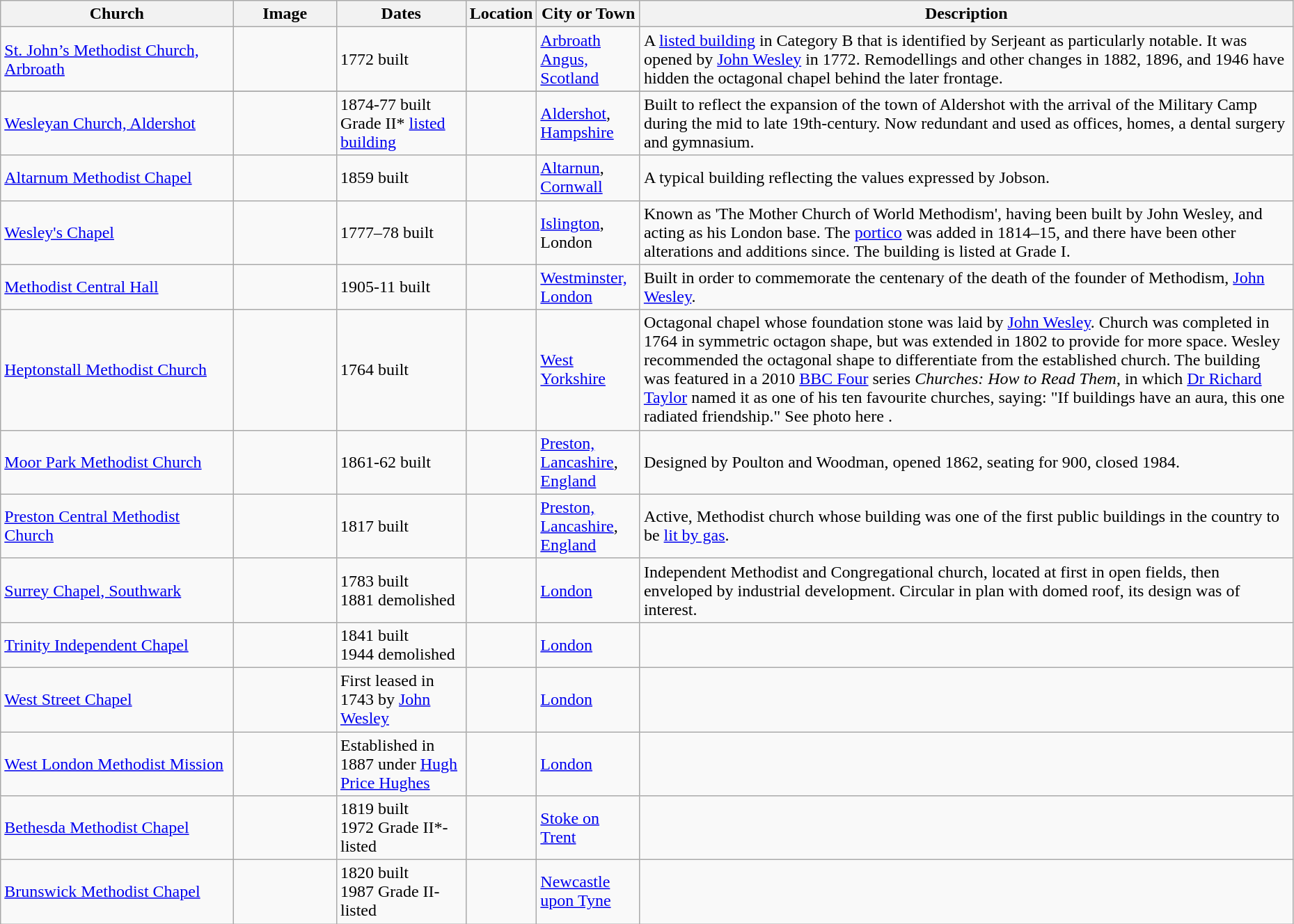<table class="wikitable sortable" style="width:98%">
<tr>
<th style="width:18%;"><strong>Church</strong></th>
<th style="width:8%;" class="unsortable"><strong>Image</strong></th>
<th style="width:10%;"><strong>Dates</strong></th>
<th><strong>Location</strong></th>
<th style="width:8%;"><strong>City or Town</strong></th>
<th class="unsortable"><strong>Description</strong></th>
</tr>
<tr>
<td><a href='#'>St. John’s Methodist Church, Arbroath</a></td>
<td></td>
<td>1772 built<br></td>
<td><small></small></td>
<td><a href='#'>Arbroath</a> <a href='#'>Angus, Scotland</a></td>
<td>A <a href='#'>listed building</a> in Category B that is identified by Serjeant as particularly notable. It was opened by <a href='#'>John Wesley</a> in 1772. Remodellings and other changes in 1882, 1896, and 1946 have hidden the octagonal chapel behind the later frontage.</td>
</tr>
<tr>
</tr>
<tr>
<td><a href='#'>Wesleyan Church, Aldershot</a></td>
<td></td>
<td>1874-77 built<br>Grade II* <a href='#'>listed building</a></td>
<td><small></small></td>
<td><a href='#'>Aldershot</a>, <a href='#'>Hampshire</a></td>
<td>Built to reflect the expansion of the town of Aldershot with the arrival of the Military Camp during the mid to late 19th-century. Now redundant and used as offices, homes, a dental surgery and gymnasium.</td>
</tr>
<tr>
<td><a href='#'>Altarnum Methodist Chapel</a></td>
<td></td>
<td>1859 built<br></td>
<td><small></small></td>
<td><a href='#'>Altarnun</a>, <a href='#'>Cornwall</a></td>
<td>A typical building reflecting the values expressed by Jobson.</td>
</tr>
<tr>
<td><a href='#'>Wesley's Chapel</a></td>
<td></td>
<td>1777–78 built<br></td>
<td><small></small></td>
<td><a href='#'>Islington</a>, London</td>
<td>Known as 'The Mother Church of World Methodism', having been built by John Wesley, and acting as his London base. The <a href='#'>portico</a> was added in 1814–15, and there have been other alterations and additions since. The building is listed at Grade I.</td>
</tr>
<tr>
<td><a href='#'>Methodist Central Hall</a></td>
<td></td>
<td>1905-11 built<br></td>
<td><small></small></td>
<td><a href='#'>Westminster, London</a></td>
<td>Built in order to commemorate the centenary of the death of the founder of Methodism, <a href='#'>John Wesley</a>.</td>
</tr>
<tr>
<td><a href='#'>Heptonstall Methodist Church</a></td>
<td></td>
<td>1764 built<br></td>
<td><small></small></td>
<td><a href='#'>West Yorkshire</a></td>
<td>Octagonal chapel whose foundation stone was laid by <a href='#'>John Wesley</a>. Church was completed in 1764 in symmetric octagon shape, but was extended in 1802 to provide for more space. Wesley recommended the octagonal shape to differentiate from the established church. The building was featured in a 2010 <a href='#'>BBC Four</a> series <em>Churches: How to Read Them</em>, in which <a href='#'>Dr Richard Taylor</a> named it as one of his ten favourite churches, saying: "If buildings have an aura, this one radiated friendship." See photo here .</td>
</tr>
<tr>
<td><a href='#'>Moor Park Methodist Church</a></td>
<td></td>
<td>1861-62 built</td>
<td></td>
<td><a href='#'>Preston, Lancashire</a>, <a href='#'>England</a></td>
<td>Designed by Poulton and Woodman, opened 1862, seating for 900, closed 1984.</td>
</tr>
<tr>
<td><a href='#'>Preston Central Methodist Church</a></td>
<td></td>
<td>1817 built</td>
<td></td>
<td><a href='#'>Preston, Lancashire</a>, <a href='#'>England</a></td>
<td>Active, Methodist church whose building was one of the first public buildings in the country to be <a href='#'>lit by gas</a>.</td>
</tr>
<tr>
<td><a href='#'>Surrey Chapel, Southwark</a></td>
<td></td>
<td>1783 built<br>1881 demolished</td>
<td></td>
<td><a href='#'>London</a></td>
<td>Independent Methodist and Congregational church, located at first in open fields, then enveloped by industrial development. Circular in plan with domed roof, its design was of interest.</td>
</tr>
<tr>
<td><a href='#'>Trinity Independent Chapel</a></td>
<td></td>
<td>1841 built<br>1944 demolished</td>
<td><small></small></td>
<td><a href='#'>London</a></td>
<td></td>
</tr>
<tr>
<td><a href='#'>West Street Chapel</a></td>
<td></td>
<td>First leased in 1743 by <a href='#'>John Wesley</a></td>
<td></td>
<td><a href='#'>London</a></td>
<td></td>
</tr>
<tr>
<td><a href='#'>West London Methodist Mission</a></td>
<td></td>
<td>Established in 1887 under <a href='#'>Hugh Price Hughes</a></td>
<td></td>
<td><a href='#'>London</a></td>
<td></td>
</tr>
<tr>
<td><a href='#'>Bethesda Methodist Chapel</a></td>
<td></td>
<td>1819 built<br>1972 Grade II*-listed</td>
<td></td>
<td><a href='#'>Stoke on Trent</a></td>
<td></td>
</tr>
<tr>
<td><a href='#'>Brunswick Methodist Chapel</a></td>
<td></td>
<td>1820 built<br>1987 Grade II-listed</td>
<td></td>
<td><a href='#'>Newcastle upon Tyne</a></td>
<td></td>
</tr>
</table>
